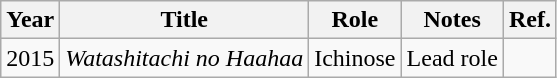<table class="wikitable">
<tr>
<th>Year</th>
<th>Title</th>
<th>Role</th>
<th>Notes</th>
<th>Ref.</th>
</tr>
<tr>
<td>2015</td>
<td><em>Watashitachi no Haahaa</em></td>
<td>Ichinose</td>
<td>Lead role</td>
<td></td>
</tr>
</table>
